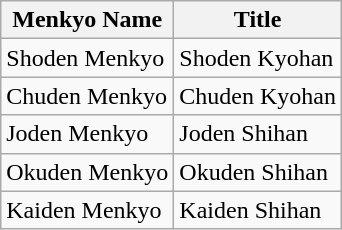<table class="wikitable">
<tr>
<th>Menkyo Name</th>
<th>Title</th>
</tr>
<tr>
<td>Shoden Menkyo</td>
<td>Shoden Kyohan</td>
</tr>
<tr>
<td>Chuden Menkyo</td>
<td>Chuden Kyohan</td>
</tr>
<tr>
<td>Joden Menkyo</td>
<td>Joden Shihan</td>
</tr>
<tr>
<td>Okuden Menkyo</td>
<td>Okuden Shihan</td>
</tr>
<tr>
<td>Kaiden Menkyo</td>
<td>Kaiden Shihan</td>
</tr>
</table>
